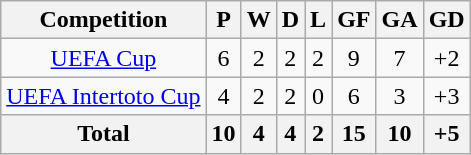<table class="wikitable" style="text-align: center;">
<tr>
<th>Competition</th>
<th>P</th>
<th>W</th>
<th>D</th>
<th>L</th>
<th>GF</th>
<th>GA</th>
<th>GD</th>
</tr>
<tr>
<td><a href='#'>UEFA Cup</a></td>
<td>6</td>
<td>2</td>
<td>2</td>
<td>2</td>
<td>9</td>
<td>7</td>
<td>+2</td>
</tr>
<tr>
<td><a href='#'>UEFA Intertoto Cup</a></td>
<td>4</td>
<td>2</td>
<td>2</td>
<td>0</td>
<td>6</td>
<td>3</td>
<td>+3</td>
</tr>
<tr>
<th colspan=1 align-"center"><strong>Total</strong></th>
<th>10</th>
<th>4</th>
<th>4</th>
<th>2</th>
<th>15</th>
<th>10</th>
<th>+5</th>
</tr>
</table>
